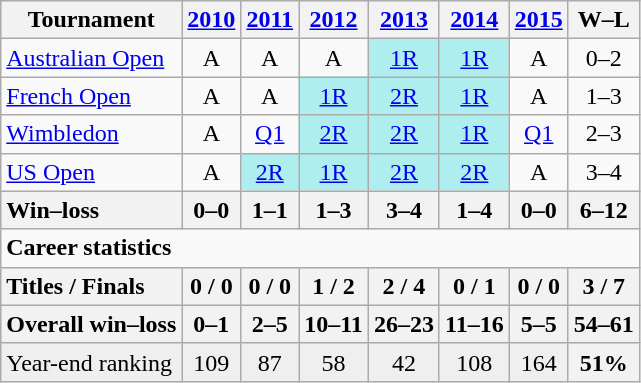<table class=wikitable style=text-align:center>
<tr>
<th>Tournament</th>
<th><a href='#'>2010</a></th>
<th><a href='#'>2011</a></th>
<th><a href='#'>2012</a></th>
<th><a href='#'>2013</a></th>
<th><a href='#'>2014</a></th>
<th><a href='#'>2015</a></th>
<th>W–L</th>
</tr>
<tr>
<td align=left><a href='#'>Australian Open</a></td>
<td>A</td>
<td>A</td>
<td>A</td>
<td bgcolor=afeeee><a href='#'>1R</a></td>
<td bgcolor=afeeee><a href='#'>1R</a></td>
<td>A</td>
<td>0–2</td>
</tr>
<tr>
<td align=left><a href='#'>French Open</a></td>
<td>A</td>
<td>A</td>
<td bgcolor=afeeee><a href='#'>1R</a></td>
<td bgcolor=afeeee><a href='#'>2R</a></td>
<td bgcolor=afeeee><a href='#'>1R</a></td>
<td>A</td>
<td>1–3</td>
</tr>
<tr>
<td align=left><a href='#'>Wimbledon</a></td>
<td>A</td>
<td><a href='#'>Q1</a></td>
<td bgcolor=afeeee><a href='#'>2R</a></td>
<td bgcolor=afeeee><a href='#'>2R</a></td>
<td bgcolor=afeeee><a href='#'>1R</a></td>
<td><a href='#'>Q1</a></td>
<td>2–3</td>
</tr>
<tr>
<td align=left><a href='#'>US Open</a></td>
<td>A</td>
<td bgcolor=afeeee><a href='#'>2R</a></td>
<td bgcolor=afeeee><a href='#'>1R</a></td>
<td bgcolor=afeeee><a href='#'>2R</a></td>
<td bgcolor=afeeee><a href='#'>2R</a></td>
<td>A</td>
<td>3–4</td>
</tr>
<tr>
<th style=text-align:left>Win–loss</th>
<th>0–0</th>
<th>1–1</th>
<th>1–3</th>
<th>3–4</th>
<th>1–4</th>
<th>0–0</th>
<th>6–12</th>
</tr>
<tr>
<td colspan="8" align="left"><strong>Career statistics</strong></td>
</tr>
<tr>
<th style=text-align:left>Titles / Finals</th>
<th>0 / 0</th>
<th>0 / 0</th>
<th>1 / 2</th>
<th>2 / 4</th>
<th>0 / 1</th>
<th>0 / 0</th>
<th>3 / 7</th>
</tr>
<tr>
<th style=text-align:left>Overall win–loss</th>
<th>0–1</th>
<th>2–5</th>
<th>10–11</th>
<th>26–23</th>
<th>11–16</th>
<th>5–5</th>
<th>54–61</th>
</tr>
<tr bgcolor=efefef>
<td style=text-align:left>Year-end ranking</td>
<td>109</td>
<td>87</td>
<td>58</td>
<td>42</td>
<td>108</td>
<td>164</td>
<th>51%</th>
</tr>
</table>
